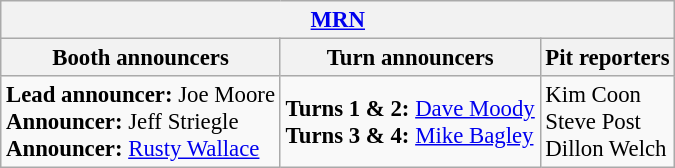<table class="wikitable" style="font-size: 95%;">
<tr>
<th colspan="3"><a href='#'>MRN</a></th>
</tr>
<tr>
<th>Booth announcers</th>
<th>Turn announcers</th>
<th>Pit reporters</th>
</tr>
<tr>
<td><strong>Lead announcer:</strong> Joe Moore<br><strong>Announcer:</strong> Jeff Striegle<br><strong>Announcer:</strong> <a href='#'>Rusty Wallace</a></td>
<td><strong>Turns 1 & 2:</strong> <a href='#'>Dave Moody</a><br><strong>Turns 3 & 4:</strong> <a href='#'>Mike Bagley</a></td>
<td>Kim Coon<br>Steve Post<br>Dillon Welch</td>
</tr>
</table>
